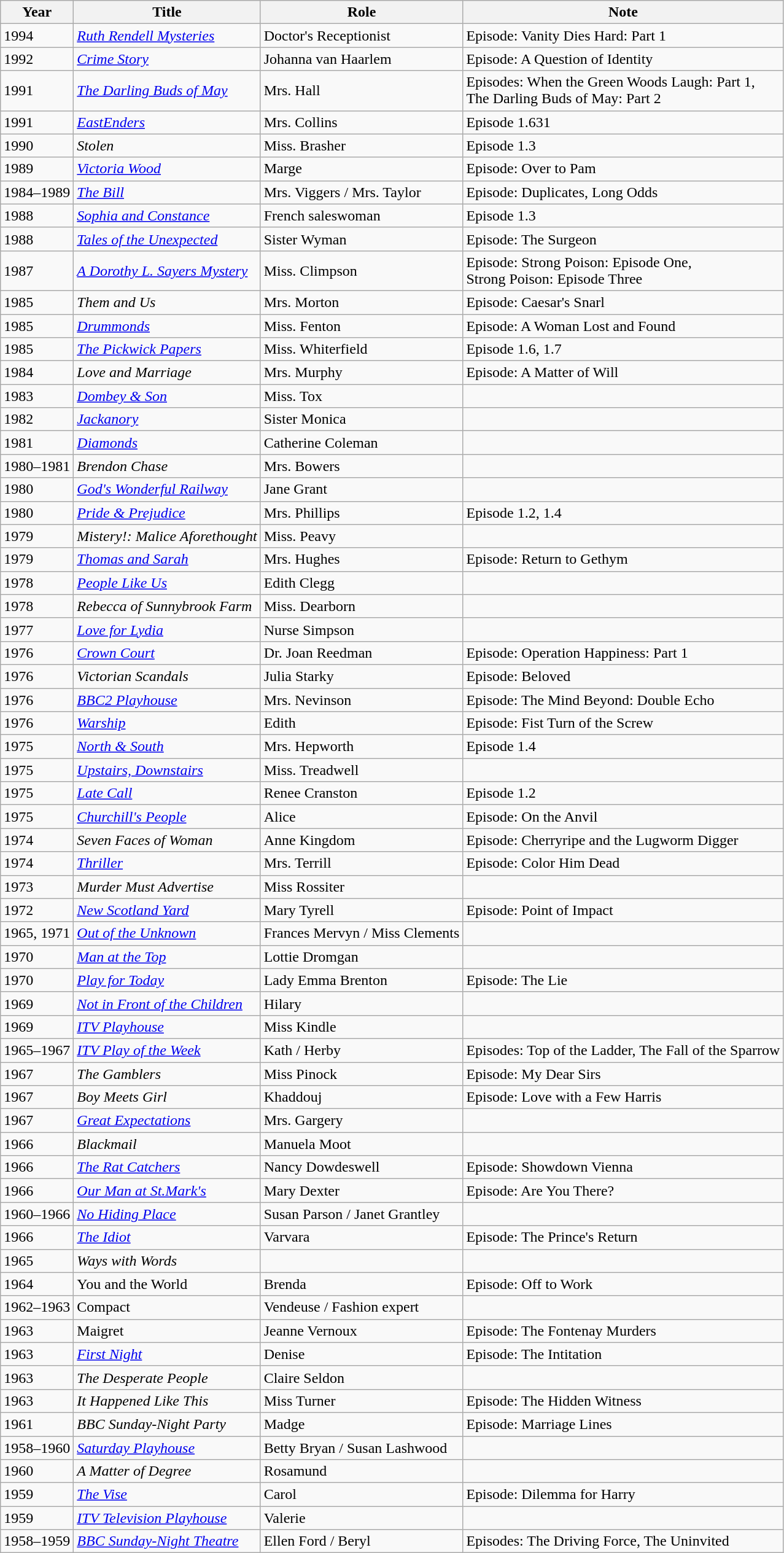<table class="wikitable">
<tr>
<th>Year</th>
<th>Title</th>
<th>Role</th>
<th>Note</th>
</tr>
<tr>
<td>1994</td>
<td><em><a href='#'>Ruth Rendell Mysteries</a></em></td>
<td>Doctor's Receptionist</td>
<td>Episode: Vanity Dies Hard: Part 1</td>
</tr>
<tr>
<td>1992</td>
<td><em><a href='#'>Crime Story</a></em></td>
<td>Johanna van Haarlem</td>
<td>Episode: A Question of Identity</td>
</tr>
<tr>
<td>1991</td>
<td><em><a href='#'>The Darling Buds of May</a></em></td>
<td>Mrs. Hall</td>
<td>Episodes: When the Green Woods Laugh: Part 1,<br>The Darling Buds of May: Part 2</td>
</tr>
<tr>
<td>1991</td>
<td><em><a href='#'>EastEnders</a></em></td>
<td>Mrs. Collins</td>
<td>Episode 1.631</td>
</tr>
<tr>
<td>1990</td>
<td><em>Stolen</em></td>
<td>Miss. Brasher</td>
<td>Episode 1.3</td>
</tr>
<tr>
<td>1989</td>
<td><em><a href='#'>Victoria Wood</a></em></td>
<td>Marge</td>
<td>Episode: Over to Pam</td>
</tr>
<tr>
<td>1984–1989</td>
<td><em><a href='#'>The Bill</a></em></td>
<td>Mrs. Viggers / Mrs. Taylor</td>
<td>Episode: Duplicates, Long Odds</td>
</tr>
<tr>
<td>1988</td>
<td><em><a href='#'>Sophia and Constance</a></em></td>
<td>French saleswoman</td>
<td>Episode 1.3</td>
</tr>
<tr>
<td>1988</td>
<td><em><a href='#'>Tales of the Unexpected</a></em></td>
<td>Sister Wyman</td>
<td>Episode: The Surgeon</td>
</tr>
<tr>
<td>1987</td>
<td><em><a href='#'>A Dorothy L. Sayers Mystery</a></em></td>
<td>Miss. Climpson</td>
<td>Episode: Strong Poison: Episode One,<br>Strong Poison: Episode Three</td>
</tr>
<tr>
<td>1985</td>
<td><em>Them and Us</em></td>
<td>Mrs. Morton</td>
<td>Episode: Caesar's Snarl</td>
</tr>
<tr>
<td>1985</td>
<td><em><a href='#'>Drummonds</a></em></td>
<td>Miss. Fenton</td>
<td>Episode: A Woman Lost and Found</td>
</tr>
<tr>
<td>1985</td>
<td><em><a href='#'>The Pickwick Papers</a></em></td>
<td>Miss. Whiterfield</td>
<td>Episode 1.6, 1.7</td>
</tr>
<tr>
<td>1984</td>
<td><em>Love and Marriage</em></td>
<td>Mrs. Murphy</td>
<td>Episode: A Matter of Will</td>
</tr>
<tr>
<td>1983</td>
<td><em><a href='#'>Dombey & Son</a></em></td>
<td>Miss. Tox</td>
<td></td>
</tr>
<tr>
<td>1982</td>
<td><em><a href='#'>Jackanory</a></em></td>
<td>Sister Monica</td>
<td></td>
</tr>
<tr>
<td>1981</td>
<td><em><a href='#'>Diamonds</a></em></td>
<td>Catherine Coleman</td>
<td></td>
</tr>
<tr>
<td>1980–1981</td>
<td><em>Brendon Chase</em></td>
<td>Mrs. Bowers</td>
<td></td>
</tr>
<tr>
<td>1980</td>
<td><em><a href='#'>God's Wonderful Railway</a></em></td>
<td>Jane Grant</td>
<td></td>
</tr>
<tr>
<td>1980</td>
<td><em><a href='#'>Pride & Prejudice</a></em></td>
<td>Mrs. Phillips</td>
<td>Episode 1.2, 1.4</td>
</tr>
<tr>
<td>1979</td>
<td><em>Mistery!: Malice Aforethought</em></td>
<td>Miss. Peavy</td>
<td></td>
</tr>
<tr>
<td>1979</td>
<td><em><a href='#'>Thomas and Sarah</a></em></td>
<td>Mrs. Hughes</td>
<td>Episode: Return to Gethym</td>
</tr>
<tr>
<td>1978</td>
<td><em><a href='#'>People Like Us</a></em></td>
<td>Edith Clegg</td>
<td></td>
</tr>
<tr>
<td>1978</td>
<td><em>Rebecca of Sunnybrook Farm</em></td>
<td>Miss. Dearborn</td>
<td></td>
</tr>
<tr>
<td>1977</td>
<td><em><a href='#'>Love for Lydia</a></em></td>
<td>Nurse Simpson</td>
<td></td>
</tr>
<tr>
<td>1976</td>
<td><em><a href='#'>Crown Court</a></em></td>
<td>Dr. Joan Reedman</td>
<td>Episode: Operation Happiness: Part 1</td>
</tr>
<tr>
<td>1976</td>
<td><em>Victorian Scandals</em></td>
<td>Julia Starky</td>
<td>Episode: Beloved</td>
</tr>
<tr>
<td>1976</td>
<td><em><a href='#'>BBC2 Playhouse</a></em></td>
<td>Mrs. Nevinson</td>
<td>Episode: The Mind Beyond: Double Echo</td>
</tr>
<tr>
<td>1976</td>
<td><em><a href='#'>Warship</a></em></td>
<td>Edith</td>
<td>Episode: Fist Turn of the Screw</td>
</tr>
<tr>
<td>1975</td>
<td><em><a href='#'>North & South</a></em></td>
<td>Mrs. Hepworth</td>
<td>Episode 1.4</td>
</tr>
<tr>
<td>1975</td>
<td><em><a href='#'>Upstairs, Downstairs</a></em></td>
<td>Miss. Treadwell</td>
<td></td>
</tr>
<tr>
<td>1975</td>
<td><em><a href='#'>Late Call</a></em></td>
<td>Renee Cranston</td>
<td>Episode 1.2</td>
</tr>
<tr>
<td>1975</td>
<td><em><a href='#'>Churchill's People</a></em></td>
<td>Alice</td>
<td>Episode: On the Anvil</td>
</tr>
<tr>
<td>1974</td>
<td><em>Seven Faces of Woman</em></td>
<td>Anne Kingdom</td>
<td>Episode: Cherryripe and the Lugworm Digger</td>
</tr>
<tr>
<td>1974</td>
<td><em><a href='#'>Thriller</a></em></td>
<td>Mrs. Terrill</td>
<td>Episode: Color Him Dead</td>
</tr>
<tr>
<td>1973</td>
<td><em>Murder Must Advertise</em></td>
<td>Miss Rossiter</td>
<td></td>
</tr>
<tr>
<td>1972</td>
<td><em><a href='#'>New Scotland Yard</a></em></td>
<td>Mary Tyrell</td>
<td>Episode: Point of Impact</td>
</tr>
<tr>
<td>1965, 1971</td>
<td><em><a href='#'>Out of the Unknown</a></em></td>
<td>Frances Mervyn / Miss Clements</td>
<td></td>
</tr>
<tr>
<td>1970</td>
<td><em><a href='#'>Man at the Top</a></em></td>
<td>Lottie Dromgan</td>
<td></td>
</tr>
<tr>
<td>1970</td>
<td><em><a href='#'>Play for Today</a></em></td>
<td>Lady Emma Brenton</td>
<td>Episode: The Lie</td>
</tr>
<tr>
<td>1969</td>
<td><em><a href='#'>Not in Front of the Children</a></em></td>
<td>Hilary</td>
<td></td>
</tr>
<tr>
<td>1969</td>
<td><em><a href='#'>ITV Playhouse</a></em></td>
<td>Miss Kindle</td>
<td></td>
</tr>
<tr>
<td>1965–1967</td>
<td><em><a href='#'>ITV Play of the Week</a></em></td>
<td>Kath / Herby</td>
<td>Episodes: Top of the Ladder, The Fall of the Sparrow</td>
</tr>
<tr>
<td>1967</td>
<td><em>The Gamblers</em></td>
<td>Miss Pinock</td>
<td>Episode: My Dear Sirs</td>
</tr>
<tr>
<td>1967</td>
<td><em>Boy Meets Girl</em></td>
<td>Khaddouj</td>
<td>Episode: Love with a Few Harris</td>
</tr>
<tr>
<td>1967</td>
<td><em><a href='#'>Great Expectations</a></em></td>
<td>Mrs. Gargery</td>
<td></td>
</tr>
<tr>
<td>1966</td>
<td><em>Blackmail</em></td>
<td>Manuela Moot</td>
<td></td>
</tr>
<tr>
<td>1966</td>
<td><em><a href='#'>The Rat Catchers</a></em></td>
<td>Nancy Dowdeswell</td>
<td>Episode: Showdown Vienna</td>
</tr>
<tr>
<td>1966</td>
<td><em><a href='#'>Our Man at St.Mark's</a></em></td>
<td>Mary Dexter</td>
<td>Episode: Are You There?</td>
</tr>
<tr>
<td>1960–1966</td>
<td><em><a href='#'>No Hiding Place</a></em></td>
<td>Susan Parson / Janet Grantley</td>
<td></td>
</tr>
<tr>
<td>1966</td>
<td><em><a href='#'>The Idiot</a></em></td>
<td>Varvara</td>
<td>Episode: The Prince's Return</td>
</tr>
<tr>
<td>1965</td>
<td><em>Ways with Words</em></td>
<td></td>
<td></td>
</tr>
<tr>
<td>1964</td>
<td>You and the World</td>
<td>Brenda</td>
<td>Episode: Off to Work</td>
</tr>
<tr>
<td>1962–1963</td>
<td>Compact</td>
<td>Vendeuse / Fashion expert</td>
<td></td>
</tr>
<tr>
<td>1963</td>
<td>Maigret</td>
<td>Jeanne Vernoux</td>
<td>Episode: The Fontenay Murders</td>
</tr>
<tr>
<td>1963</td>
<td><em><a href='#'>First Night</a></em></td>
<td>Denise</td>
<td>Episode: The Intitation</td>
</tr>
<tr>
<td>1963</td>
<td><em>The Desperate People</em></td>
<td>Claire Seldon</td>
<td></td>
</tr>
<tr>
<td>1963</td>
<td><em>It Happened Like This</em></td>
<td>Miss Turner</td>
<td>Episode: The Hidden Witness</td>
</tr>
<tr>
<td>1961</td>
<td><em>BBC Sunday-Night Party</em></td>
<td>Madge</td>
<td>Episode: Marriage Lines</td>
</tr>
<tr>
<td>1958–1960</td>
<td><em><a href='#'>Saturday Playhouse</a></em></td>
<td>Betty Bryan / Susan Lashwood</td>
<td></td>
</tr>
<tr>
<td>1960</td>
<td><em>A Matter of Degree</em></td>
<td>Rosamund</td>
<td></td>
</tr>
<tr>
<td>1959</td>
<td><em><a href='#'>The Vise</a></em></td>
<td>Carol</td>
<td>Episode: Dilemma for Harry</td>
</tr>
<tr>
<td>1959</td>
<td><em><a href='#'>ITV Television Playhouse</a></em></td>
<td>Valerie</td>
<td></td>
</tr>
<tr>
<td>1958–1959</td>
<td><em><a href='#'>BBC Sunday-Night Theatre</a></em></td>
<td>Ellen Ford / Beryl</td>
<td>Episodes: The Driving Force, The Uninvited</td>
</tr>
</table>
